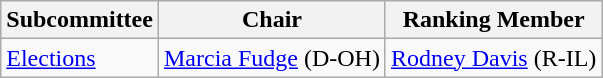<table class="wikitable">
<tr>
<th>Subcommittee</th>
<th>Chair</th>
<th>Ranking Member</th>
</tr>
<tr>
<td><a href='#'>Elections</a></td>
<td><a href='#'>Marcia Fudge</a> (D-OH)</td>
<td><a href='#'>Rodney Davis</a> (R-IL)</td>
</tr>
</table>
